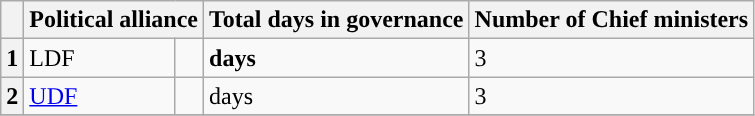<table class="wikitable sortable"  text-align:center">
<tr>
<th data-sort-type=number></th>
<th colspan="2">Political alliance</th>
<th>Total days in governance</th>
<th data-sort-type=number>Number of Chief ministers</th>
</tr>
<tr>
<th data-sort-value="1">1</th>
<td>LDF</td>
<td style="background-color: "></td>
<td><strong> days</strong></td>
<td data-sort-type=5>3</td>
</tr>
<tr>
<th data-sort-value="2">2</th>
<td><a href='#'>UDF</a></td>
<td style="background-color: "></td>
<td> days</td>
<td data-sort-type=5>3</td>
</tr>
<tr>
</tr>
</table>
